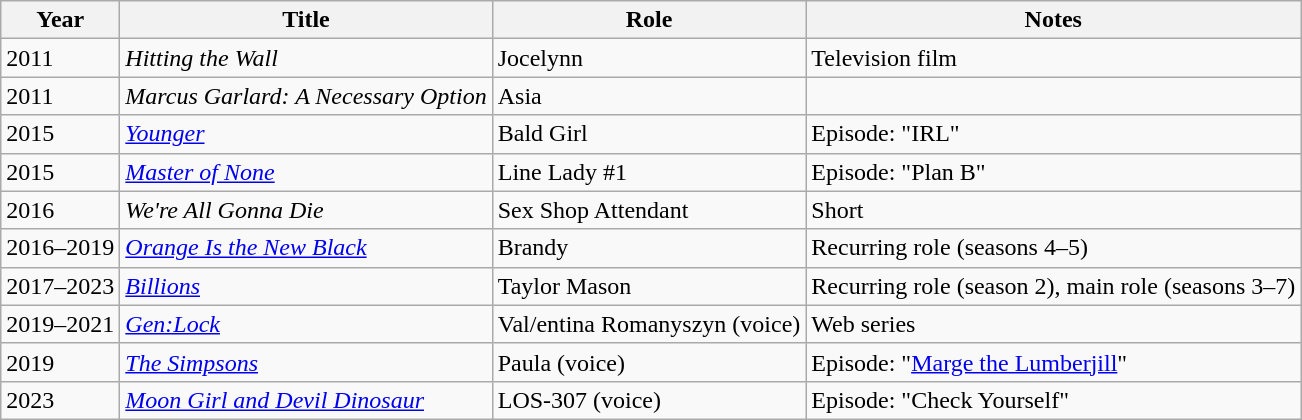<table class="wikitable sortable">
<tr>
<th scope="col">Year</th>
<th scope="col">Title</th>
<th scope="col">Role</th>
<th scope="col">Notes</th>
</tr>
<tr>
<td>2011</td>
<td><em>Hitting the Wall</em></td>
<td>Jocelynn</td>
<td>Television film</td>
</tr>
<tr>
<td>2011</td>
<td><em>Marcus Garlard: A Necessary Option</em></td>
<td>Asia</td>
<td></td>
</tr>
<tr>
<td>2015</td>
<td><em><a href='#'>Younger</a></em></td>
<td>Bald Girl</td>
<td>Episode: "IRL"</td>
</tr>
<tr>
<td>2015</td>
<td><em><a href='#'>Master of None</a></em></td>
<td>Line Lady #1</td>
<td>Episode: "Plan B"</td>
</tr>
<tr>
<td>2016</td>
<td><em>We're All Gonna Die</em></td>
<td>Sex Shop Attendant</td>
<td>Short</td>
</tr>
<tr>
<td>2016–2019</td>
<td><em><a href='#'>Orange Is the New Black</a></em></td>
<td>Brandy</td>
<td>Recurring role (seasons 4–5)</td>
</tr>
<tr>
<td>2017–2023</td>
<td><em><a href='#'>Billions</a></em></td>
<td>Taylor Mason</td>
<td>Recurring role (season 2), main role (seasons 3–7)</td>
</tr>
<tr>
<td>2019–2021</td>
<td><em><a href='#'>Gen:Lock</a></em></td>
<td>Val/entina Romanyszyn (voice)</td>
<td>Web series</td>
</tr>
<tr>
<td>2019</td>
<td><em><a href='#'>The Simpsons</a></em></td>
<td>Paula (voice)</td>
<td>Episode: "<a href='#'>Marge the Lumberjill</a>"</td>
</tr>
<tr>
<td>2023</td>
<td><em><a href='#'>Moon Girl and Devil Dinosaur</a></em></td>
<td>LOS-307 (voice)</td>
<td>Episode: "Check Yourself"</td>
</tr>
</table>
